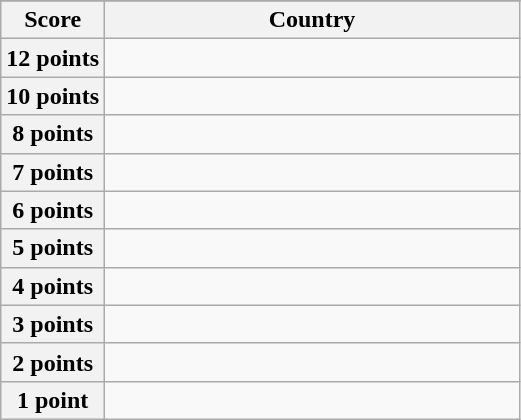<table class="wikitable">
<tr>
</tr>
<tr>
<th scope="col" width="20%">Score</th>
<th scope="col">Country</th>
</tr>
<tr>
<th scope="row">12 points</th>
<td></td>
</tr>
<tr>
<th scope="row">10 points</th>
<td></td>
</tr>
<tr>
<th scope="row">8 points</th>
<td></td>
</tr>
<tr>
<th scope="row">7 points</th>
<td></td>
</tr>
<tr>
<th scope="row">6 points</th>
<td></td>
</tr>
<tr>
<th scope="row">5 points</th>
<td></td>
</tr>
<tr>
<th scope="row">4 points</th>
<td></td>
</tr>
<tr>
<th scope="row">3 points</th>
<td></td>
</tr>
<tr>
<th scope="row">2 points</th>
<td></td>
</tr>
<tr>
<th scope="row">1 point</th>
<td></td>
</tr>
</table>
